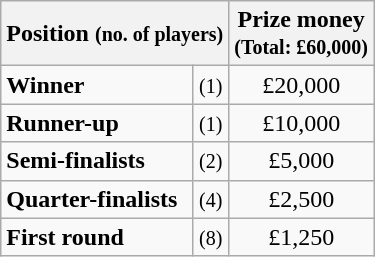<table class="wikitable">
<tr>
<th colspan=2>Position <small>(no. of players)</small></th>
<th>Prize money<br><small>(Total: £60,000)</small></th>
</tr>
<tr>
<td><strong>Winner</strong></td>
<td align=center><small>(1)</small></td>
<td align=center>£20,000</td>
</tr>
<tr>
<td><strong>Runner-up</strong></td>
<td align=center><small>(1)</small></td>
<td align=center>£10,000</td>
</tr>
<tr>
<td><strong>Semi-finalists</strong></td>
<td align=center><small>(2)</small></td>
<td align=center>£5,000</td>
</tr>
<tr>
<td><strong>Quarter-finalists</strong></td>
<td align=center><small>(4)</small></td>
<td align=center>£2,500</td>
</tr>
<tr>
<td><strong>First round</strong></td>
<td align=center><small>(8)</small></td>
<td align=center>£1,250</td>
</tr>
</table>
